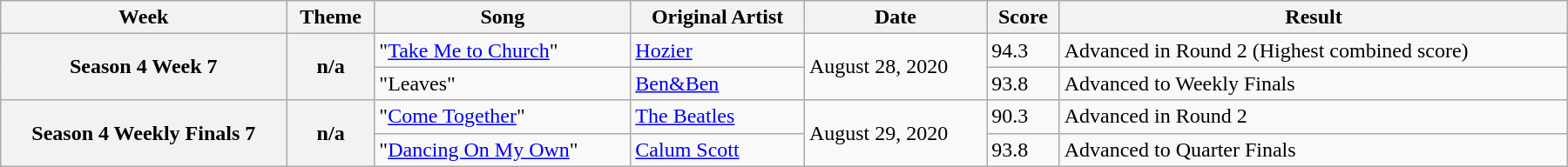<table class="wikitable sortable" style="width:95%; margin:1em auto;">
<tr>
<th scope="col">Week</th>
<th scope="col">Theme</th>
<th scope="col">Song</th>
<th scope="col">Original Artist</th>
<th scope="col">Date</th>
<th scope="col">Score</th>
<th scope="col">Result</th>
</tr>
<tr>
<th scope="row" rowspan="2">Season 4 Week 7</th>
<th rowspan="2">n/a</th>
<td>"<a href='#'>Take Me to Church</a>"</td>
<td><a href='#'>Hozier</a></td>
<td rowspan="2">August 28, 2020</td>
<td>94.3</td>
<td>Advanced in Round 2 (Highest combined score)</td>
</tr>
<tr>
<td>"Leaves"</td>
<td><a href='#'>Ben&Ben</a></td>
<td>93.8</td>
<td>Advanced to Weekly Finals</td>
</tr>
<tr>
<th scope="row" rowspan="2">Season 4 Weekly Finals 7</th>
<th rowspan="2">n/a</th>
<td>"<a href='#'>Come Together</a>"</td>
<td><a href='#'>The Beatles</a></td>
<td rowspan="2">August 29, 2020</td>
<td>90.3</td>
<td>Advanced in Round 2</td>
</tr>
<tr>
<td>"<a href='#'>Dancing On My Own</a>"</td>
<td><a href='#'>Calum Scott</a></td>
<td>93.8</td>
<td>Advanced to Quarter Finals</td>
</tr>
</table>
